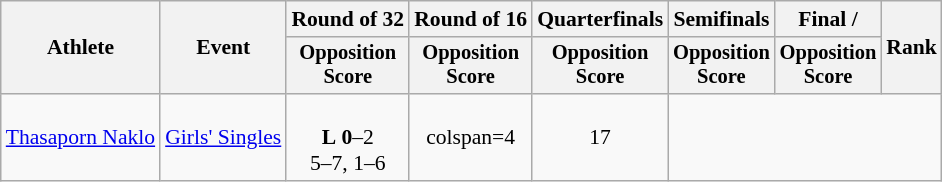<table class=wikitable style="font-size:90%">
<tr>
<th rowspan="2">Athlete</th>
<th rowspan="2">Event</th>
<th>Round of 32</th>
<th>Round of 16</th>
<th>Quarterfinals</th>
<th>Semifinals</th>
<th>Final / </th>
<th rowspan=2>Rank</th>
</tr>
<tr style="font-size:95%">
<th>Opposition<br>Score</th>
<th>Opposition<br>Score</th>
<th>Opposition<br>Score</th>
<th>Opposition<br>Score</th>
<th>Opposition<br>Score</th>
</tr>
<tr align=center>
<td align=left><a href='#'>Thasaporn Naklo</a></td>
<td align=left><a href='#'>Girls' Singles</a></td>
<td><br><strong>L</strong> <strong>0</strong>–2 <br> 5–7, 1–6</td>
<td>colspan=4 </td>
<td>17</td>
</tr>
</table>
